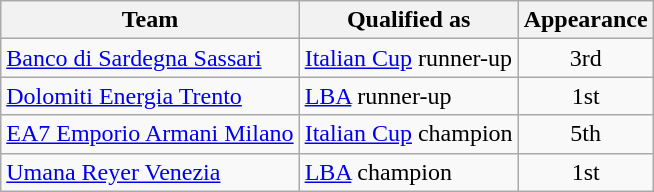<table class="wikitable">
<tr>
<th>Team</th>
<th>Qualified as</th>
<th>Appearance</th>
</tr>
<tr>
<td><a href='#'>Banco di Sardegna Sassari</a></td>
<td><a href='#'>Italian Cup</a> runner-up</td>
<td align=center>3rd</td>
</tr>
<tr>
<td><a href='#'>Dolomiti Energia Trento</a></td>
<td><a href='#'>LBA</a> runner-up</td>
<td align=center>1st</td>
</tr>
<tr>
<td><a href='#'>EA7 Emporio Armani Milano</a></td>
<td><a href='#'>Italian Cup</a> champion</td>
<td align=center>5th</td>
</tr>
<tr>
<td><a href='#'>Umana Reyer Venezia</a></td>
<td><a href='#'>LBA</a> champion</td>
<td align=center>1st</td>
</tr>
</table>
